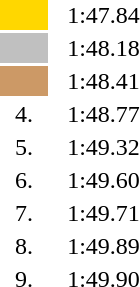<table style="text-align:center">
<tr>
<td width=30 bgcolor=gold></td>
<td align=left></td>
<td width=60>1:47.84</td>
</tr>
<tr>
<td bgcolor=silver></td>
<td align=left></td>
<td>1:48.18</td>
</tr>
<tr>
<td bgcolor=cc9966></td>
<td align=left></td>
<td>1:48.41</td>
</tr>
<tr>
<td>4.</td>
<td align=left></td>
<td>1:48.77</td>
</tr>
<tr>
<td>5.</td>
<td align=left></td>
<td>1:49.32</td>
</tr>
<tr>
<td>6.</td>
<td align=left></td>
<td>1:49.60</td>
</tr>
<tr>
<td>7.</td>
<td align=left></td>
<td>1:49.71</td>
</tr>
<tr>
<td>8.</td>
<td align=left></td>
<td>1:49.89</td>
</tr>
<tr>
<td>9.</td>
<td align=left></td>
<td>1:49.90</td>
</tr>
</table>
